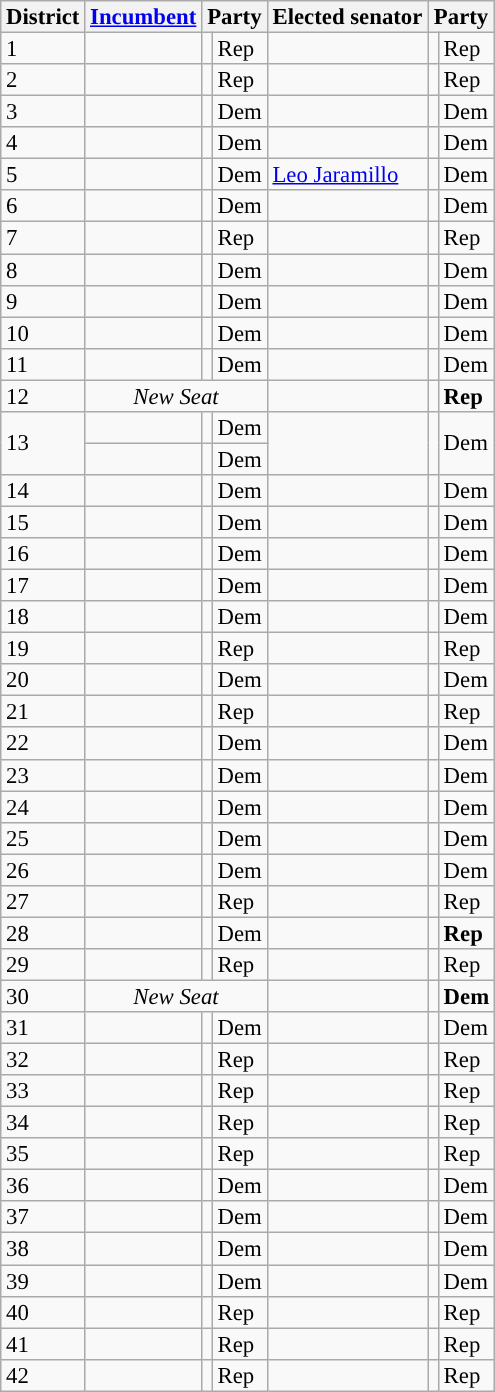<table class="wikitable sortable" style="font-size:95%;line-height:14px;">
<tr>
<th>District</th>
<th><a href='#'>Incumbent</a></th>
<th colspan=2>Party</th>
<th>Elected senator</th>
<th colspan=2>Party</th>
</tr>
<tr>
<td>1</td>
<td></td>
<td style="background:"></td>
<td>Rep</td>
<td></td>
<td style="background:"></td>
<td>Rep</td>
</tr>
<tr>
<td>2</td>
<td></td>
<td style="background:"></td>
<td>Rep</td>
<td></td>
<td style="background:"></td>
<td>Rep</td>
</tr>
<tr>
<td>3</td>
<td></td>
<td style="background:"></td>
<td>Dem</td>
<td></td>
<td style="background:"></td>
<td>Dem</td>
</tr>
<tr>
<td>4</td>
<td></td>
<td style="background:"></td>
<td>Dem</td>
<td></td>
<td style="background:"></td>
<td>Dem</td>
</tr>
<tr>
<td>5</td>
<td></td>
<td style="background:"></td>
<td>Dem</td>
<td sortname><a href='#'>Leo Jaramillo</a></td>
<td style="background:"></td>
<td>Dem</td>
</tr>
<tr>
<td>6</td>
<td></td>
<td style="background:"></td>
<td>Dem</td>
<td></td>
<td style="background:"></td>
<td>Dem</td>
</tr>
<tr>
<td>7</td>
<td></td>
<td style="background:"></td>
<td>Rep</td>
<td></td>
<td style="background:"></td>
<td>Rep</td>
</tr>
<tr>
<td>8</td>
<td></td>
<td style="background:"></td>
<td>Dem</td>
<td></td>
<td style="background:"></td>
<td>Dem</td>
</tr>
<tr>
<td>9</td>
<td></td>
<td style="background:"></td>
<td>Dem</td>
<td></td>
<td style="background:"></td>
<td>Dem</td>
</tr>
<tr>
<td>10</td>
<td></td>
<td style="background:"></td>
<td>Dem</td>
<td></td>
<td style="background:"></td>
<td>Dem</td>
</tr>
<tr>
<td>11</td>
<td></td>
<td style="background:"></td>
<td>Dem</td>
<td></td>
<td style="background:"></td>
<td>Dem</td>
</tr>
<tr>
<td>12</td>
<td colspan=3 align=center><em>New Seat</em></td>
<td><strong></strong></td>
<td style="background:"></td>
<td><strong>Rep</strong></td>
</tr>
<tr>
<td rowspan=2>13</td>
<td></td>
<td style="background:"></td>
<td>Dem</td>
<td rowspan=2><em></em> </td>
<td rowspan=2 style="background:"></td>
<td rowspan=2>Dem</td>
</tr>
<tr>
<td></td>
<td style="background:"></td>
<td>Dem</td>
</tr>
<tr>
<td>14</td>
<td></td>
<td style="background:"></td>
<td>Dem</td>
<td></td>
<td style="background:"></td>
<td>Dem</td>
</tr>
<tr>
<td>15</td>
<td></td>
<td style="background:"></td>
<td>Dem</td>
<td></td>
<td style="background:"></td>
<td>Dem</td>
</tr>
<tr>
<td>16</td>
<td></td>
<td style="background:"></td>
<td>Dem</td>
<td></td>
<td style="background:"></td>
<td>Dem</td>
</tr>
<tr>
<td>17</td>
<td></td>
<td style="background:"></td>
<td>Dem</td>
<td></td>
<td style="background:"></td>
<td>Dem</td>
</tr>
<tr>
<td>18</td>
<td></td>
<td style="background:"></td>
<td>Dem</td>
<td></td>
<td style="background:"></td>
<td>Dem</td>
</tr>
<tr>
<td>19</td>
<td></td>
<td style="background:"></td>
<td>Rep</td>
<td></td>
<td style="background:"></td>
<td>Rep</td>
</tr>
<tr>
<td>20</td>
<td></td>
<td style="background:"></td>
<td>Dem</td>
<td></td>
<td style="background:"></td>
<td>Dem</td>
</tr>
<tr>
<td>21</td>
<td></td>
<td style="background:"></td>
<td>Rep</td>
<td></td>
<td style="background:"></td>
<td>Rep</td>
</tr>
<tr>
<td>22</td>
<td></td>
<td style="background:"></td>
<td>Dem</td>
<td></td>
<td style="background:"></td>
<td>Dem</td>
</tr>
<tr>
<td>23</td>
<td></td>
<td style="background:"></td>
<td>Dem</td>
<td></td>
<td style="background:"></td>
<td>Dem</td>
</tr>
<tr>
<td>24</td>
<td></td>
<td style="background:"></td>
<td>Dem</td>
<td><em></em></td>
<td style="background:"></td>
<td>Dem</td>
</tr>
<tr>
<td>25</td>
<td></td>
<td style="background:"></td>
<td>Dem</td>
<td></td>
<td style="background:"></td>
<td>Dem</td>
</tr>
<tr>
<td>26</td>
<td></td>
<td style="background:"></td>
<td>Dem</td>
<td></td>
<td style="background:"></td>
<td>Dem</td>
</tr>
<tr>
<td>27</td>
<td></td>
<td style="background:"></td>
<td>Rep</td>
<td><em></em></td>
<td style="background:"></td>
<td>Rep</td>
</tr>
<tr>
<td>28</td>
<td></td>
<td style="background:"></td>
<td>Dem</td>
<td></td>
<td style="background:"></td>
<td><strong>Rep</strong></td>
</tr>
<tr>
<td>29</td>
<td></td>
<td style="background:"></td>
<td>Rep</td>
<td></td>
<td style="background:"></td>
<td>Rep</td>
</tr>
<tr>
<td>30</td>
<td colspan=3 align=center><em>New Seat</em></td>
<td><strong></strong></td>
<td style="background:"></td>
<td><strong>Dem</strong></td>
</tr>
<tr>
<td>31</td>
<td></td>
<td style="background:"></td>
<td>Dem</td>
<td></td>
<td style="background:"></td>
<td>Dem</td>
</tr>
<tr>
<td>32</td>
<td></td>
<td style="background:"></td>
<td>Rep</td>
<td><em></em></td>
<td style="background:"></td>
<td>Rep</td>
</tr>
<tr>
<td>33</td>
<td></td>
<td style="background:"></td>
<td>Rep</td>
<td><em></em></td>
<td style="background:"></td>
<td>Rep</td>
</tr>
<tr>
<td>34</td>
<td></td>
<td style="background:"></td>
<td>Rep</td>
<td><em></em></td>
<td style="background:"></td>
<td>Rep</td>
</tr>
<tr>
<td>35</td>
<td></td>
<td style="background:"></td>
<td>Rep</td>
<td></td>
<td style="background:"></td>
<td>Rep</td>
</tr>
<tr>
<td>36</td>
<td></td>
<td style="background:"></td>
<td>Dem</td>
<td></td>
<td style="background:"></td>
<td>Dem</td>
</tr>
<tr>
<td>37</td>
<td></td>
<td style="background:"></td>
<td>Dem</td>
<td></td>
<td style="background:"></td>
<td>Dem</td>
</tr>
<tr>
<td>38</td>
<td></td>
<td style="background:"></td>
<td>Dem</td>
<td></td>
<td style="background:"></td>
<td>Dem</td>
</tr>
<tr>
<td>39</td>
<td></td>
<td style="background:"></td>
<td>Dem</td>
<td></td>
<td style="background:"></td>
<td>Dem</td>
</tr>
<tr>
<td>40</td>
<td></td>
<td style="background:"></td>
<td>Rep</td>
<td></td>
<td style="background:"></td>
<td>Rep</td>
</tr>
<tr>
<td>41</td>
<td></td>
<td style="background:"></td>
<td>Rep</td>
<td></td>
<td style="background:"></td>
<td>Rep</td>
</tr>
<tr>
<td>42</td>
<td></td>
<td style="background:"></td>
<td>Rep</td>
<td><em></em></td>
<td style="background:"></td>
<td>Rep</td>
</tr>
</table>
